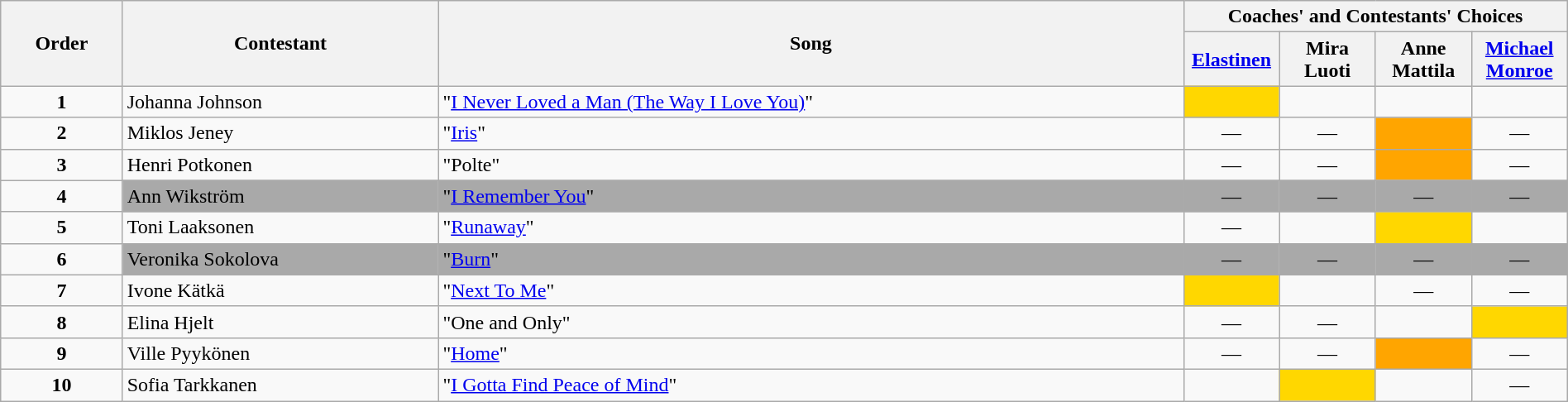<table class="wikitable" style="width:100%;">
<tr>
<th rowspan=2>Order</th>
<th rowspan=2>Contestant</th>
<th rowspan=2>Song</th>
<th colspan=4>Coaches' and Contestants' Choices</th>
</tr>
<tr>
<th width="70"><a href='#'>Elastinen</a></th>
<th width="70">Mira Luoti</th>
<th width="70">Anne Mattila</th>
<th width="70"><a href='#'>Michael Monroe</a></th>
</tr>
<tr>
<td align="center"><strong>1</strong></td>
<td>Johanna Johnson</td>
<td>"<a href='#'>I Never Loved a Man (The Way I Love You)</a>"</td>
<td style="background:gold;text-align:center;"></td>
<td style=";text-align:center;"></td>
<td style=";text-align:center;"></td>
<td style=";text-align:center;"></td>
</tr>
<tr>
<td align="center"><strong>2</strong></td>
<td>Miklos Jeney</td>
<td>"<a href='#'>Iris</a>"</td>
<td align="center">—</td>
<td align="center">—</td>
<td style="background:orange;text-align:center;"></td>
<td align="center">—</td>
</tr>
<tr>
<td align="center"><strong>3</strong></td>
<td>Henri Potkonen</td>
<td>"Polte"</td>
<td align="center">—</td>
<td align="center">—</td>
<td style="background:orange;text-align:center;"></td>
<td align="center">—</td>
</tr>
<tr>
<td align="center"><strong>4</strong></td>
<td style="background:darkgrey;text-align:left;">Ann Wikström</td>
<td style="background:darkgrey;text-align:left;">"<a href='#'>I Remember You</a>"</td>
<td style="background:darkgrey;text-align:center;">—</td>
<td style="background:darkgrey;text-align:center;">—</td>
<td style="background:darkgrey;text-align:center;">—</td>
<td style="background:darkgrey;text-align:center;">—</td>
</tr>
<tr>
<td align="center"><strong>5</strong></td>
<td>Toni Laaksonen</td>
<td>"<a href='#'>Runaway</a>"</td>
<td align="center">—</td>
<td style=";text-align:center;"></td>
<td style="background:gold;text-align:center;"></td>
<td style=";text-align:center;"></td>
</tr>
<tr>
<td align="center"><strong>6</strong></td>
<td style="background:darkgrey;text-align:left;">Veronika Sokolova</td>
<td style="background:darkgrey;text-align:left;">"<a href='#'>Burn</a>"</td>
<td style="background:darkgrey;text-align:center;">—</td>
<td style="background:darkgrey;text-align:center;">—</td>
<td style="background:darkgrey;text-align:center;">—</td>
<td style="background:darkgrey;text-align:center;">—</td>
</tr>
<tr>
<td align="center"><strong>7</strong></td>
<td>Ivone Kätkä</td>
<td>"<a href='#'>Next To Me</a>"</td>
<td style="background:gold;text-align:center;"></td>
<td style=";text-align:center;"></td>
<td align="center">—</td>
<td align="center">—</td>
</tr>
<tr>
<td align="center"><strong>8</strong></td>
<td>Elina Hjelt</td>
<td>"One and Only"</td>
<td align="center">—</td>
<td align="center">—</td>
<td style=";text-align:center;"></td>
<td style="background:gold;text-align:center;"></td>
</tr>
<tr>
<td align="center"><strong>9</strong></td>
<td>Ville Pyykönen</td>
<td>"<a href='#'>Home</a>"</td>
<td align="center">—</td>
<td align="center">—</td>
<td style="background:orange;text-align:center;"></td>
<td align="center">—</td>
</tr>
<tr>
<td align="center"><strong>10</strong></td>
<td>Sofia Tarkkanen</td>
<td>"<a href='#'>I Gotta Find Peace of Mind</a>"</td>
<td style=";text-align:center;"></td>
<td style="background:gold;text-align:center;"></td>
<td style=";text-align:center;"></td>
<td align="center">—</td>
</tr>
</table>
